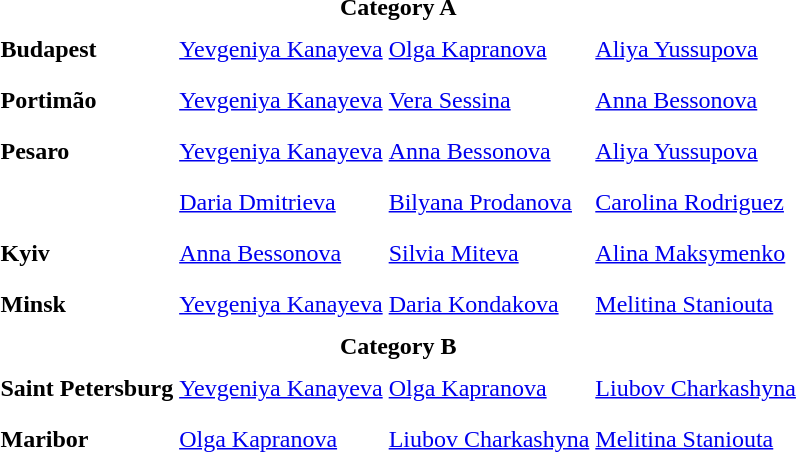<table>
<tr>
<td colspan="4" style="text-align:center;"><strong>Category A</strong></td>
</tr>
<tr>
<th scope=row style="text-align:left">Budapest </th>
<td style="height:30px;"> <a href='#'>Yevgeniya Kanayeva</a></td>
<td style="height:30px;"> <a href='#'>Olga Kapranova</a></td>
<td style="height:30px;"> <a href='#'>Aliya Yussupova</a></td>
</tr>
<tr>
<th scope=row style="text-align:left">Portimão </th>
<td style="height:30px;"> <a href='#'>Yevgeniya Kanayeva</a></td>
<td style="height:30px;"> <a href='#'>Vera Sessina</a></td>
<td style="height:30px;"> <a href='#'>Anna Bessonova</a></td>
</tr>
<tr>
<th scope=row style="text-align:left">Pesaro </th>
<td style="height:30px;"> <a href='#'>Yevgeniya Kanayeva</a></td>
<td style="height:30px;"> <a href='#'>Anna Bessonova</a></td>
<td style="height:30px;"> <a href='#'>Aliya Yussupova</a></td>
</tr>
<tr>
<th scope=row style="text-align:left"></th>
<td style="height:30px;"> <a href='#'>Daria Dmitrieva</a></td>
<td style="height:30px;"> <a href='#'>Bilyana Prodanova</a></td>
<td style="height:30px;"> <a href='#'>Carolina Rodriguez</a></td>
</tr>
<tr>
<th scope=row style="text-align:left">Kyiv </th>
<td style="height:30px;"> <a href='#'>Anna Bessonova</a></td>
<td style="height:30px;"> <a href='#'>Silvia Miteva</a></td>
<td style="height:30px;"> <a href='#'>Alina Maksymenko</a></td>
</tr>
<tr>
<th scope=row style="text-align:left">Minsk </th>
<td style="height:30px;"> <a href='#'>Yevgeniya Kanayeva</a></td>
<td style="height:30px;"> <a href='#'>Daria Kondakova</a></td>
<td style="height:30px;"> <a href='#'>Melitina Staniouta</a></td>
</tr>
<tr>
<td colspan="4" style="text-align:center;"><strong>Category B</strong></td>
</tr>
<tr>
<th scope=row style="text-align:left">Saint Petersburg </th>
<td style="height:30px;"> <a href='#'>Yevgeniya Kanayeva</a></td>
<td style="height:30px;"> <a href='#'>Olga Kapranova</a></td>
<td style="height:30px;"> <a href='#'>Liubov Charkashyna</a></td>
</tr>
<tr>
<th scope=row style="text-align:left">Maribor </th>
<td style="height:30px;"> <a href='#'>Olga Kapranova</a></td>
<td style="height:30px;"> <a href='#'>Liubov Charkashyna</a></td>
<td style="height:30px;"> <a href='#'>Melitina Staniouta</a></td>
</tr>
</table>
